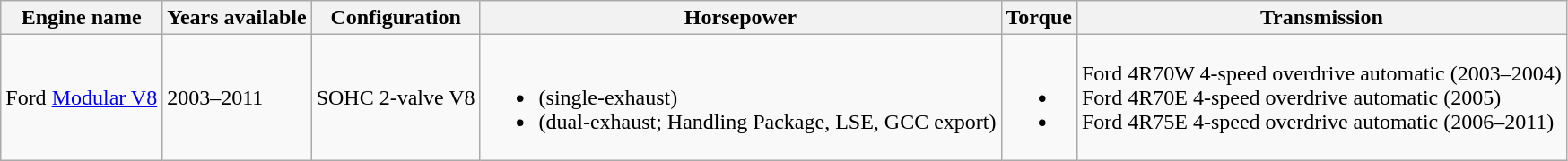<table class="wikitable" border="1">
<tr>
<th>Engine name</th>
<th>Years available</th>
<th>Configuration</th>
<th>Horsepower</th>
<th>Torque</th>
<th>Transmission</th>
</tr>
<tr>
<td>Ford <a href='#'>Modular V8</a></td>
<td>2003–2011</td>
<td> SOHC 2-valve V8</td>
<td><br><ul><li> (single-exhaust)</li><li> (dual-exhaust; Handling Package, LSE, GCC export)</li></ul></td>
<td><br><ul><li></li><li></li></ul></td>
<td>Ford 4R70W 4-speed overdrive automatic (2003–2004)<br>Ford 4R70E 4-speed overdrive automatic (2005)<br>Ford 4R75E 4-speed overdrive automatic (2006–2011)</td>
</tr>
</table>
